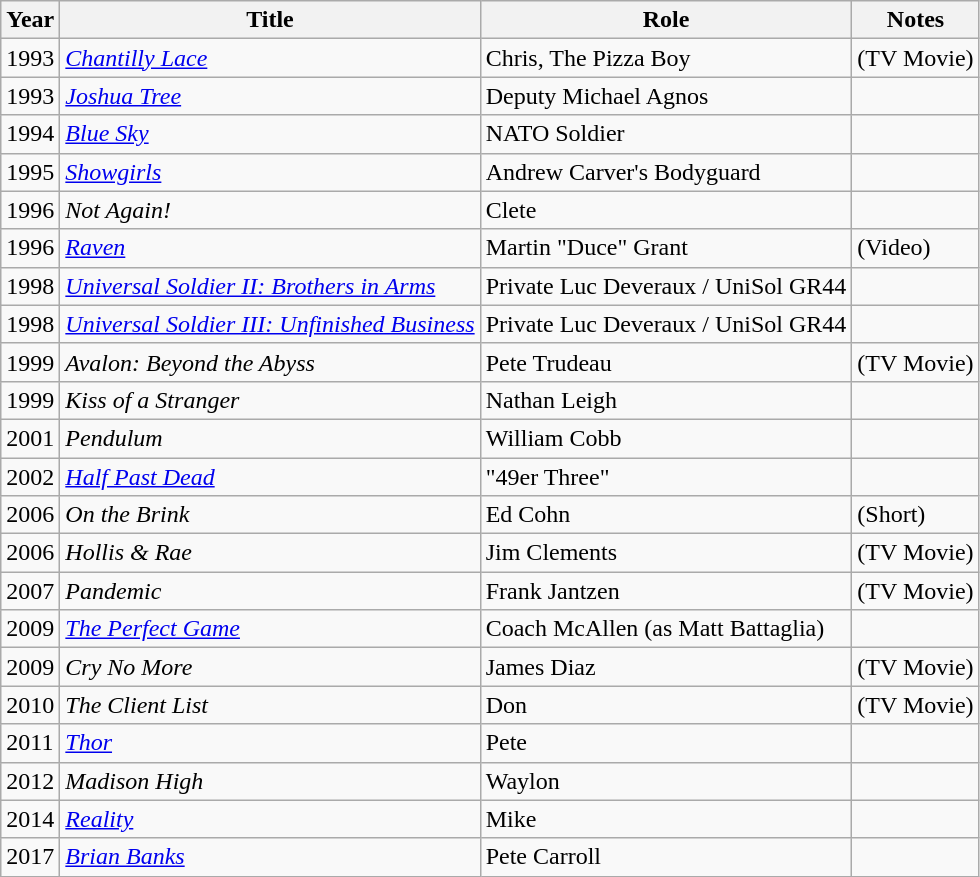<table class="wikitable sortable">
<tr>
<th>Year</th>
<th>Title</th>
<th>Role</th>
<th class="unsortable">Notes</th>
</tr>
<tr>
<td>1993</td>
<td><em><a href='#'>Chantilly Lace</a></em></td>
<td>Chris, The Pizza Boy</td>
<td>(TV Movie)</td>
</tr>
<tr>
<td>1993</td>
<td><em><a href='#'>Joshua Tree</a></em></td>
<td>Deputy Michael Agnos</td>
<td></td>
</tr>
<tr>
<td>1994</td>
<td><em><a href='#'>Blue Sky</a></em></td>
<td>NATO Soldier</td>
<td></td>
</tr>
<tr>
<td>1995</td>
<td><em><a href='#'>Showgirls</a></em></td>
<td>Andrew Carver's Bodyguard</td>
<td></td>
</tr>
<tr>
<td>1996</td>
<td><em>Not Again!</em></td>
<td>Clete</td>
<td></td>
</tr>
<tr>
<td>1996</td>
<td><em><a href='#'>Raven</a></em></td>
<td>Martin "Duce" Grant</td>
<td>(Video)</td>
</tr>
<tr>
<td>1998</td>
<td><em><a href='#'>Universal Soldier II: Brothers in Arms</a></em></td>
<td>Private Luc Deveraux / UniSol GR44</td>
<td></td>
</tr>
<tr>
<td>1998</td>
<td><em><a href='#'>Universal Soldier III: Unfinished Business</a></em></td>
<td>Private Luc Deveraux / UniSol GR44</td>
<td></td>
</tr>
<tr>
<td>1999</td>
<td><em>Avalon: Beyond the Abyss</em></td>
<td>Pete Trudeau</td>
<td>(TV Movie)</td>
</tr>
<tr>
<td>1999</td>
<td><em>Kiss of a Stranger</em></td>
<td>Nathan Leigh</td>
<td></td>
</tr>
<tr>
<td>2001</td>
<td><em>Pendulum</em></td>
<td>William Cobb</td>
<td></td>
</tr>
<tr>
<td>2002</td>
<td><em><a href='#'>Half Past Dead</a></em></td>
<td>"49er Three"</td>
<td></td>
</tr>
<tr>
<td>2006</td>
<td><em>On the Brink</em></td>
<td>Ed Cohn</td>
<td>(Short)</td>
</tr>
<tr>
<td>2006</td>
<td><em>Hollis & Rae</em></td>
<td>Jim Clements</td>
<td>(TV Movie)</td>
</tr>
<tr>
<td>2007</td>
<td><em>Pandemic</em></td>
<td>Frank Jantzen</td>
<td>(TV Movie)</td>
</tr>
<tr>
<td>2009</td>
<td><em><a href='#'>The Perfect Game</a></em></td>
<td>Coach McAllen (as Matt Battaglia)</td>
<td></td>
</tr>
<tr>
<td>2009</td>
<td><em>Cry No More</em></td>
<td>James Diaz</td>
<td>(TV Movie)</td>
</tr>
<tr>
<td>2010</td>
<td><em>The Client List</em></td>
<td>Don</td>
<td>(TV Movie)</td>
</tr>
<tr>
<td>2011</td>
<td><em><a href='#'>Thor</a></em></td>
<td>Pete</td>
<td></td>
</tr>
<tr>
<td>2012</td>
<td><em>Madison High</em></td>
<td>Waylon</td>
<td></td>
</tr>
<tr>
<td>2014</td>
<td><em><a href='#'>Reality</a></em></td>
<td>Mike</td>
<td></td>
</tr>
<tr>
<td>2017</td>
<td><em><a href='#'>Brian Banks</a></em></td>
<td>Pete Carroll</td>
<td></td>
</tr>
</table>
